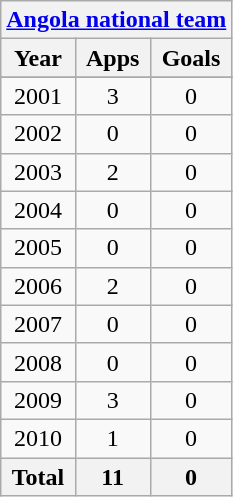<table class="wikitable" style="text-align:center">
<tr>
<th colspan=3><a href='#'>Angola national team</a></th>
</tr>
<tr>
<th>Year</th>
<th>Apps</th>
<th>Goals</th>
</tr>
<tr>
</tr>
<tr>
<td>2001</td>
<td>3</td>
<td>0</td>
</tr>
<tr>
<td>2002</td>
<td>0</td>
<td>0</td>
</tr>
<tr>
<td>2003</td>
<td>2</td>
<td>0</td>
</tr>
<tr>
<td>2004</td>
<td>0</td>
<td>0</td>
</tr>
<tr>
<td>2005</td>
<td>0</td>
<td>0</td>
</tr>
<tr>
<td>2006</td>
<td>2</td>
<td>0</td>
</tr>
<tr>
<td>2007</td>
<td>0</td>
<td>0</td>
</tr>
<tr>
<td>2008</td>
<td>0</td>
<td>0</td>
</tr>
<tr>
<td>2009</td>
<td>3</td>
<td>0</td>
</tr>
<tr>
<td>2010</td>
<td>1</td>
<td>0</td>
</tr>
<tr>
<th>Total</th>
<th>11</th>
<th>0</th>
</tr>
</table>
